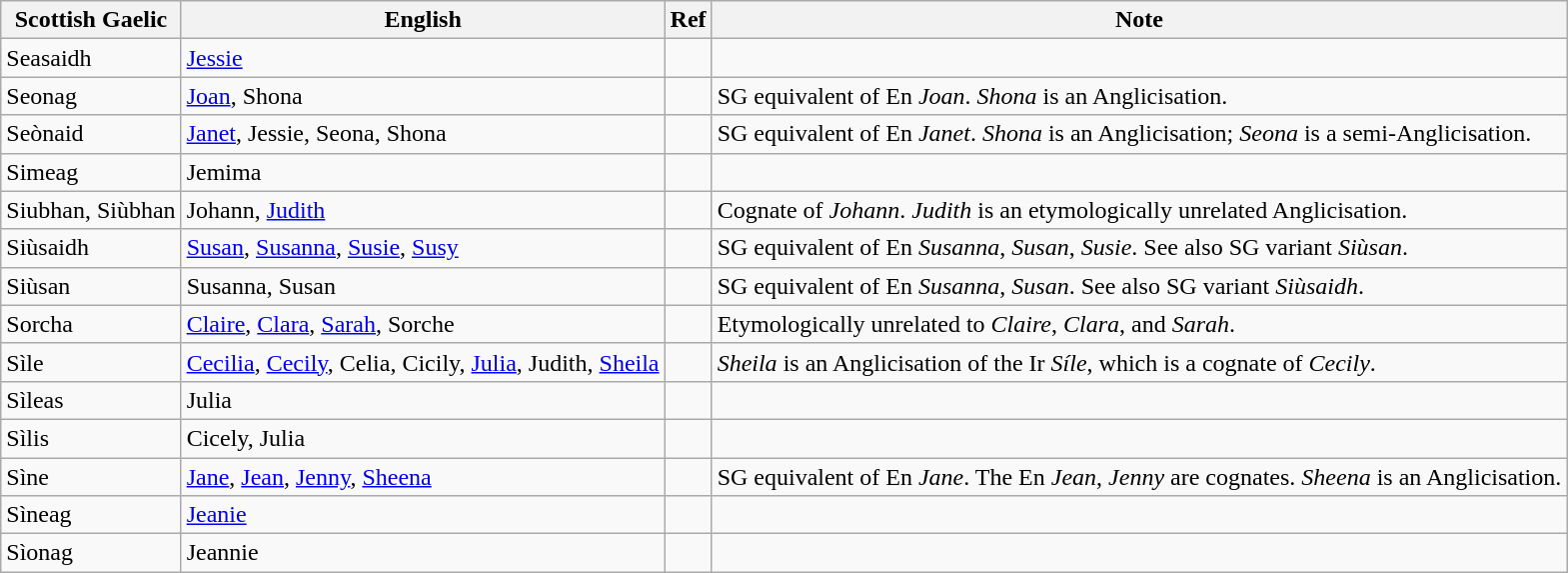<table class="wikitable sortable">
<tr>
<th><strong>Scottish Gaelic</strong></th>
<th><strong>English</strong></th>
<th><strong>Ref</strong></th>
<th><strong>Note</strong></th>
</tr>
<tr>
<td>Seasaidh</td>
<td><a href='#'>Jessie</a></td>
<td></td>
<td></td>
</tr>
<tr>
<td>Seonag</td>
<td><a href='#'>Joan</a>, Shona</td>
<td></td>
<td>SG equivalent of En <em>Joan</em>. <em>Shona</em> is an Anglicisation.</td>
</tr>
<tr>
<td>Seònaid</td>
<td><a href='#'>Janet</a>, Jessie, Seona, Shona</td>
<td></td>
<td>SG equivalent of En <em>Janet</em>. <em>Shona</em> is an Anglicisation; <em>Seona</em> is a semi-Anglicisation.</td>
</tr>
<tr>
<td>Simeag</td>
<td>Jemima</td>
<td></td>
<td></td>
</tr>
<tr>
<td>Siubhan, Siùbhan</td>
<td>Johann, <a href='#'>Judith</a></td>
<td></td>
<td>Cognate of <em>Johann</em>. <em>Judith</em> is an etymologically unrelated Anglicisation.</td>
</tr>
<tr>
<td>Siùsaidh</td>
<td><a href='#'>Susan</a>, <a href='#'>Susanna</a>, <a href='#'>Susie</a>, <a href='#'>Susy</a></td>
<td></td>
<td>SG equivalent of En <em>Susanna</em>, <em>Susan</em>, <em>Susie</em>. See also SG variant <em>Siùsan</em>.</td>
</tr>
<tr>
<td>Siùsan</td>
<td>Susanna, Susan</td>
<td></td>
<td>SG equivalent of En <em>Susanna</em>, <em>Susan</em>. See also SG variant <em>Siùsaidh</em>.</td>
</tr>
<tr>
<td>Sorcha</td>
<td><a href='#'>Claire</a>, <a href='#'>Clara</a>, <a href='#'>Sarah</a>, Sorche</td>
<td></td>
<td>Etymologically unrelated to <em>Claire</em>, <em>Clara</em>, and <em>Sarah</em>.</td>
</tr>
<tr>
<td>Sìle</td>
<td><a href='#'>Cecilia</a>, <a href='#'>Cecily</a>, Celia, Cicily, <a href='#'>Julia</a>, Judith, <a href='#'>Sheila</a></td>
<td></td>
<td><em>Sheila</em> is an Anglicisation of the Ir <em>Síle</em>, which is a cognate of <em>Cecily</em>.</td>
</tr>
<tr>
<td>Sìleas</td>
<td>Julia</td>
<td></td>
<td></td>
</tr>
<tr>
<td>Sìlis</td>
<td>Cicely, Julia</td>
<td></td>
<td></td>
</tr>
<tr>
<td>Sìne</td>
<td><a href='#'>Jane</a>, <a href='#'>Jean</a>, <a href='#'>Jenny</a>, <a href='#'>Sheena</a></td>
<td></td>
<td>SG equivalent of En <em>Jane</em>. The En <em>Jean</em>, <em>Jenny</em> are cognates. <em>Sheena</em> is an Anglicisation.</td>
</tr>
<tr>
<td>Sìneag</td>
<td><a href='#'>Jeanie</a></td>
<td></td>
<td></td>
</tr>
<tr>
<td>Sìonag</td>
<td>Jeannie</td>
<td></td>
<td></td>
</tr>
</table>
